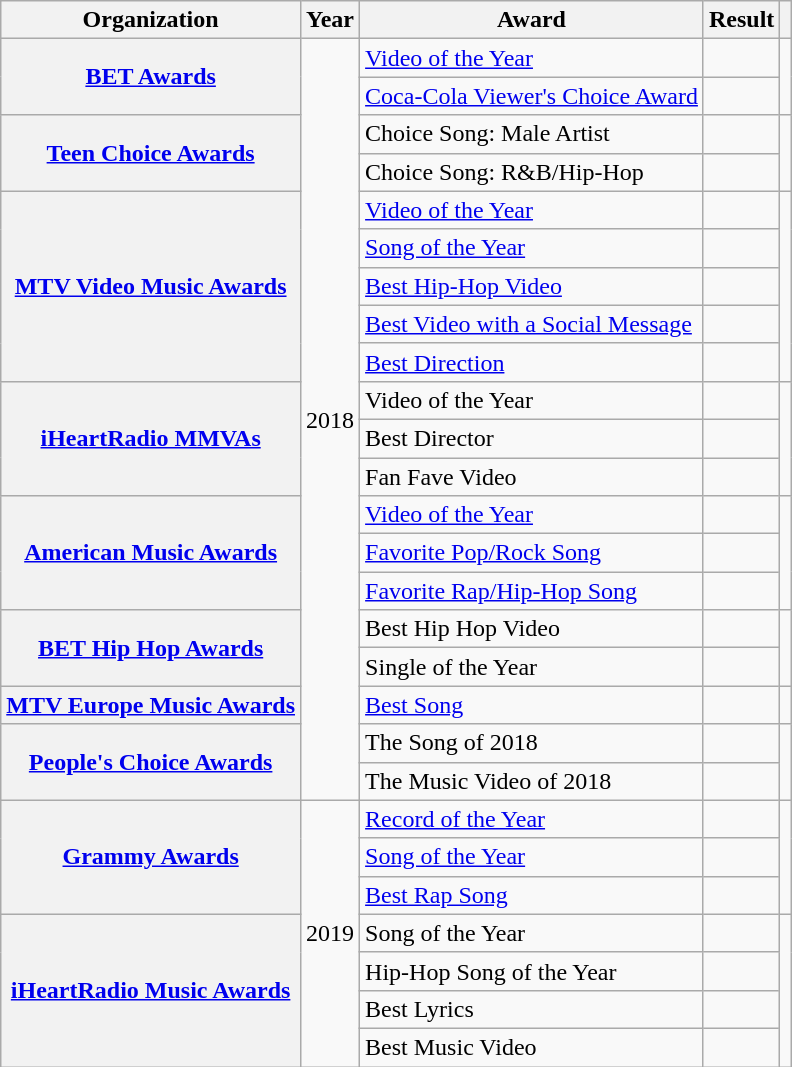<table class="wikitable plainrowheaders sortable">
<tr>
<th scope="col">Organization</th>
<th scope="col">Year</th>
<th scope="col">Award</th>
<th scope="col">Result</th>
<th scope="col" class="unsortable"></th>
</tr>
<tr>
<th scope="row" rowspan="2"><a href='#'>BET Awards</a></th>
<td style="text-align:center;" rowspan="20">2018</td>
<td><a href='#'>Video of the Year</a></td>
<td></td>
<td style="text-align:center;" rowspan="2"></td>
</tr>
<tr>
<td><a href='#'>Coca-Cola Viewer's Choice Award</a></td>
<td></td>
</tr>
<tr>
<th scope="row" rowspan="2"><a href='#'>Teen Choice Awards</a></th>
<td>Choice Song: Male Artist</td>
<td></td>
<td style="text-align:center;" rowspan="2"></td>
</tr>
<tr>
<td>Choice Song: R&B/Hip-Hop</td>
<td></td>
</tr>
<tr>
<th scope="row" rowspan="5"><a href='#'>MTV Video Music Awards</a></th>
<td><a href='#'>Video of the Year</a></td>
<td></td>
<td style="text-align:center;" rowspan="5"></td>
</tr>
<tr>
<td><a href='#'>Song of the Year</a></td>
<td></td>
</tr>
<tr>
<td><a href='#'>Best Hip-Hop Video</a></td>
<td></td>
</tr>
<tr>
<td><a href='#'>Best Video with a Social Message</a></td>
<td></td>
</tr>
<tr>
<td><a href='#'>Best Direction</a></td>
<td></td>
</tr>
<tr>
<th scope="row" rowspan="3"><a href='#'>iHeartRadio MMVAs</a></th>
<td>Video of the Year</td>
<td></td>
<td style="text-align:center;" rowspan="3"></td>
</tr>
<tr>
<td>Best Director</td>
<td></td>
</tr>
<tr>
<td>Fan Fave Video</td>
<td></td>
</tr>
<tr>
<th scope="row" rowspan="3"><a href='#'>American Music Awards</a></th>
<td><a href='#'>Video of the Year</a></td>
<td></td>
<td style="text-align:center;" rowspan="3"></td>
</tr>
<tr>
<td><a href='#'>Favorite Pop/Rock Song</a></td>
<td></td>
</tr>
<tr>
<td><a href='#'>Favorite Rap/Hip-Hop Song</a></td>
<td></td>
</tr>
<tr>
<th scope="row" rowspan="2"><a href='#'>BET Hip Hop Awards</a></th>
<td>Best Hip Hop Video</td>
<td></td>
<td style="text-align:center;" rowspan="2"></td>
</tr>
<tr>
<td>Single of the Year</td>
<td></td>
</tr>
<tr>
<th scope="row"><a href='#'>MTV Europe Music Awards</a></th>
<td><a href='#'>Best Song</a></td>
<td></td>
<td style="text-align:center;"></td>
</tr>
<tr>
<th scope="row" rowspan="2"><a href='#'>People's Choice Awards</a></th>
<td>The Song of 2018</td>
<td></td>
<td style="text-align:center;" rowspan="2"></td>
</tr>
<tr>
<td>The Music Video of 2018</td>
<td></td>
</tr>
<tr>
<th scope="row" rowspan="3"><a href='#'>Grammy Awards</a></th>
<td style="text-align:center;" rowspan="7">2019</td>
<td><a href='#'>Record of the Year</a></td>
<td></td>
<td style="text-align:center;" rowspan="3"></td>
</tr>
<tr>
<td><a href='#'>Song of the Year</a></td>
<td></td>
</tr>
<tr>
<td><a href='#'>Best Rap Song</a></td>
<td></td>
</tr>
<tr>
<th scope="row" rowspan="4"><a href='#'>iHeartRadio Music Awards</a></th>
<td>Song of the Year</td>
<td></td>
<td style="text-align:center;" rowspan="4"></td>
</tr>
<tr>
<td>Hip-Hop Song of the Year</td>
<td></td>
</tr>
<tr>
<td>Best Lyrics</td>
<td></td>
</tr>
<tr>
<td>Best Music Video</td>
<td></td>
</tr>
</table>
